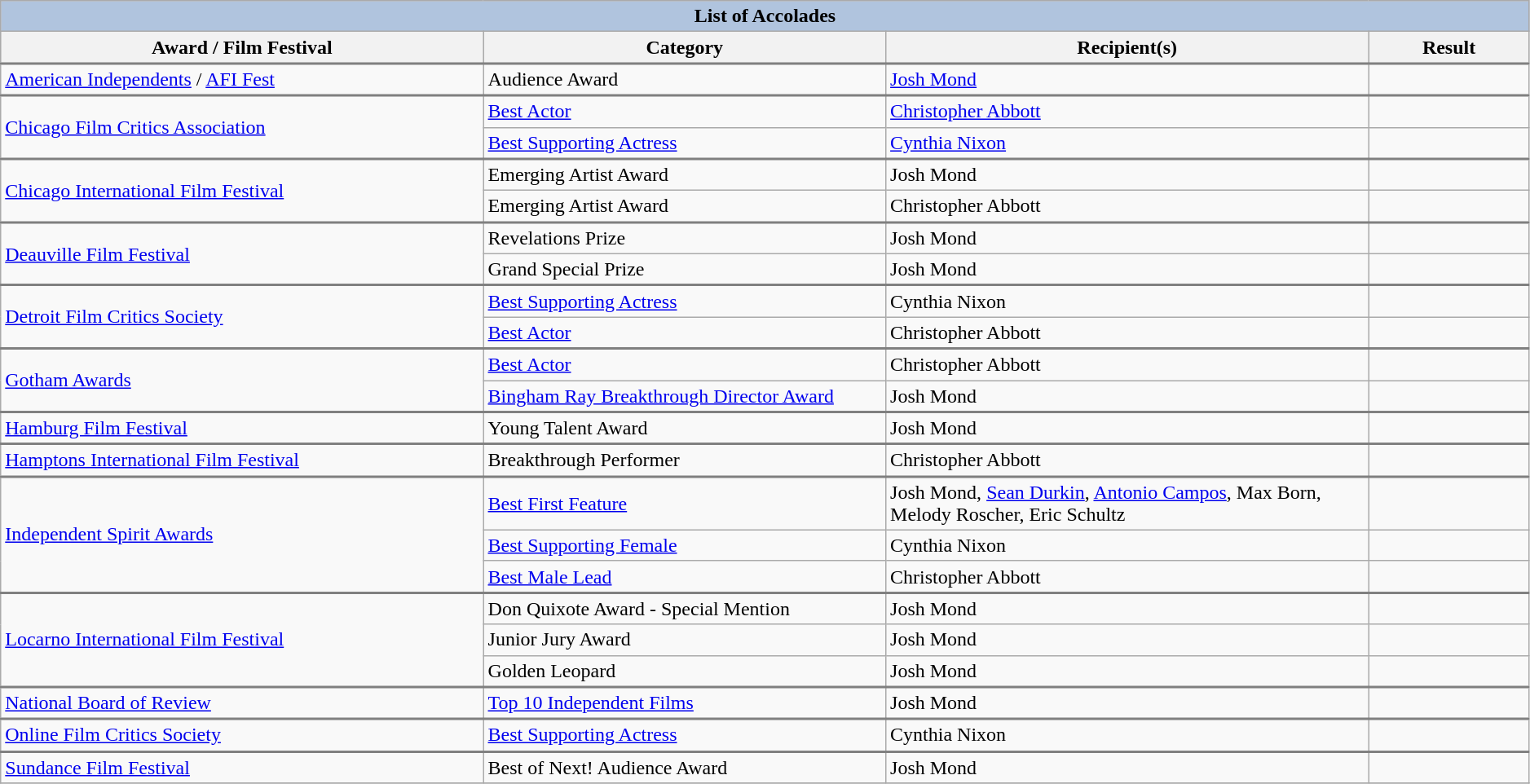<table class="wikitable sortable" width="99%">
<tr style="background:#ccc; text-align:center;">
<th colspan=5 style="background:#B0C4DE;">List of Accolades</th>
</tr>
<tr style="background:#ccc; text-align:center;">
<th scope="col" width="30%">Award / Film Festival</th>
<th scope="col" width="25%">Category</th>
<th scope="col" width="30%">Recipient(s)</th>
<th scope="col" width="10%">Result</th>
</tr>
<tr style="border-top:2px solid gray;">
<td><a href='#'>American Independents</a> / <a href='#'>AFI Fest</a></td>
<td>Audience Award</td>
<td><a href='#'>Josh Mond</a></td>
<td></td>
</tr>
<tr style="border-top:2px solid gray;">
<td rowspan="2"><a href='#'>Chicago Film Critics Association</a></td>
<td><a href='#'>Best Actor</a></td>
<td><a href='#'>Christopher Abbott</a></td>
<td></td>
</tr>
<tr>
<td><a href='#'>Best Supporting Actress</a></td>
<td><a href='#'>Cynthia Nixon</a></td>
<td></td>
</tr>
<tr style="border-top:2px solid gray;">
<td rowspan="2"><a href='#'>Chicago International Film Festival</a></td>
<td>Emerging Artist Award</td>
<td>Josh Mond</td>
<td></td>
</tr>
<tr>
<td>Emerging Artist Award</td>
<td>Christopher Abbott</td>
<td></td>
</tr>
<tr style="border-top:2px solid gray;">
<td rowspan="2"><a href='#'>Deauville Film Festival</a></td>
<td>Revelations Prize</td>
<td>Josh Mond</td>
<td></td>
</tr>
<tr>
<td>Grand Special Prize</td>
<td>Josh Mond</td>
<td></td>
</tr>
<tr style="border-top:2px solid gray;">
<td rowspan="2"><a href='#'>Detroit Film Critics Society</a></td>
<td><a href='#'>Best Supporting Actress</a></td>
<td>Cynthia Nixon</td>
<td></td>
</tr>
<tr>
<td><a href='#'>Best Actor</a></td>
<td>Christopher Abbott</td>
<td></td>
</tr>
<tr style="border-top:2px solid gray;">
<td rowspan="2"><a href='#'>Gotham Awards</a></td>
<td><a href='#'>Best Actor</a></td>
<td>Christopher Abbott</td>
<td></td>
</tr>
<tr>
<td><a href='#'>Bingham Ray Breakthrough Director Award</a></td>
<td>Josh Mond</td>
<td></td>
</tr>
<tr style="border-top:2px solid gray;">
<td><a href='#'>Hamburg Film Festival</a></td>
<td>Young Talent Award</td>
<td>Josh Mond</td>
<td></td>
</tr>
<tr style="border-top:2px solid gray;">
<td><a href='#'>Hamptons International Film Festival</a></td>
<td>Breakthrough Performer</td>
<td>Christopher Abbott</td>
<td></td>
</tr>
<tr style="border-top:2px solid gray;">
<td rowspan="3"><a href='#'>Independent Spirit Awards</a></td>
<td><a href='#'>Best First Feature</a></td>
<td>Josh Mond, <a href='#'>Sean Durkin</a>, <a href='#'>Antonio Campos</a>, Max Born, Melody Roscher, Eric Schultz</td>
<td></td>
</tr>
<tr>
<td><a href='#'>Best Supporting Female</a></td>
<td>Cynthia Nixon</td>
<td></td>
</tr>
<tr>
<td><a href='#'>Best Male Lead</a></td>
<td>Christopher Abbott</td>
<td></td>
</tr>
<tr style="border-top:2px solid gray;">
<td rowspan="3"><a href='#'>Locarno International Film Festival</a></td>
<td>Don Quixote Award - Special Mention</td>
<td>Josh Mond</td>
<td></td>
</tr>
<tr>
<td>Junior Jury Award</td>
<td>Josh Mond</td>
<td></td>
</tr>
<tr>
<td>Golden Leopard</td>
<td>Josh Mond</td>
<td></td>
</tr>
<tr style="border-top:2px solid gray;">
<td><a href='#'>National Board of Review</a></td>
<td><a href='#'>Top 10 Independent Films</a></td>
<td>Josh Mond</td>
<td></td>
</tr>
<tr style="border-top:2px solid gray;">
<td><a href='#'>Online Film Critics Society</a></td>
<td><a href='#'>Best Supporting Actress</a></td>
<td>Cynthia Nixon</td>
<td></td>
</tr>
<tr style="border-top:2px solid gray;">
<td><a href='#'>Sundance Film Festival</a></td>
<td>Best of Next! Audience Award</td>
<td>Josh Mond</td>
<td></td>
</tr>
<tr>
</tr>
</table>
